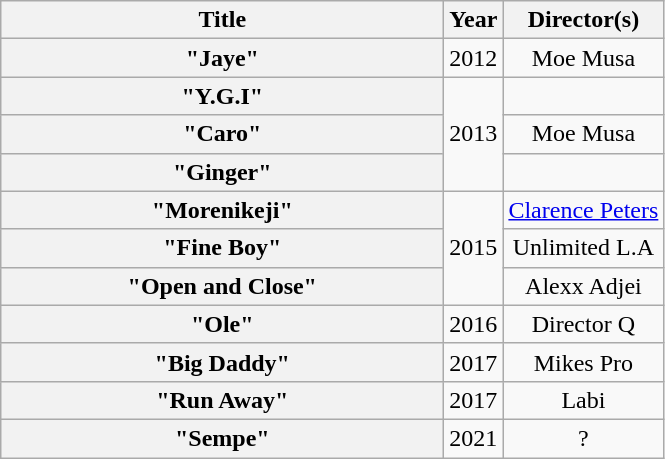<table class="wikitable plainrowheaders" style="text-align:center;">
<tr>
<th scope="col" style="width:18em;">Title</th>
<th scope="col">Year</th>
<th scope="col">Director(s)</th>
</tr>
<tr>
<th scope="row">"Jaye"<br></th>
<td>2012</td>
<td>Moe Musa</td>
</tr>
<tr>
<th scope="row">"Y.G.I"</th>
<td rowspan="3">2013</td>
<td></td>
</tr>
<tr>
<th scope="row">"Caro"<br></th>
<td>Moe Musa</td>
</tr>
<tr>
<th scope="row">"Ginger"<br></th>
<td></td>
</tr>
<tr>
<th scope="row">"Morenikeji"</th>
<td rowspan="3">2015</td>
<td><a href='#'>Clarence Peters</a></td>
</tr>
<tr>
<th scope="row">"Fine Boy"<br></th>
<td>Unlimited L.A</td>
</tr>
<tr>
<th scope="row">"Open and Close"</th>
<td>Alexx Adjei</td>
</tr>
<tr>
<th scope="row">"Ole"<br></th>
<td>2016</td>
<td>Director Q</td>
</tr>
<tr>
<th scope="row">"Big Daddy"</th>
<td>2017</td>
<td>Mikes Pro</td>
</tr>
<tr>
<th scope="row">"Run Away"</th>
<td>2017</td>
<td>Labi</td>
</tr>
<tr>
<th scope="row">"Sempe"</th>
<td>2021</td>
<td>?</td>
</tr>
</table>
